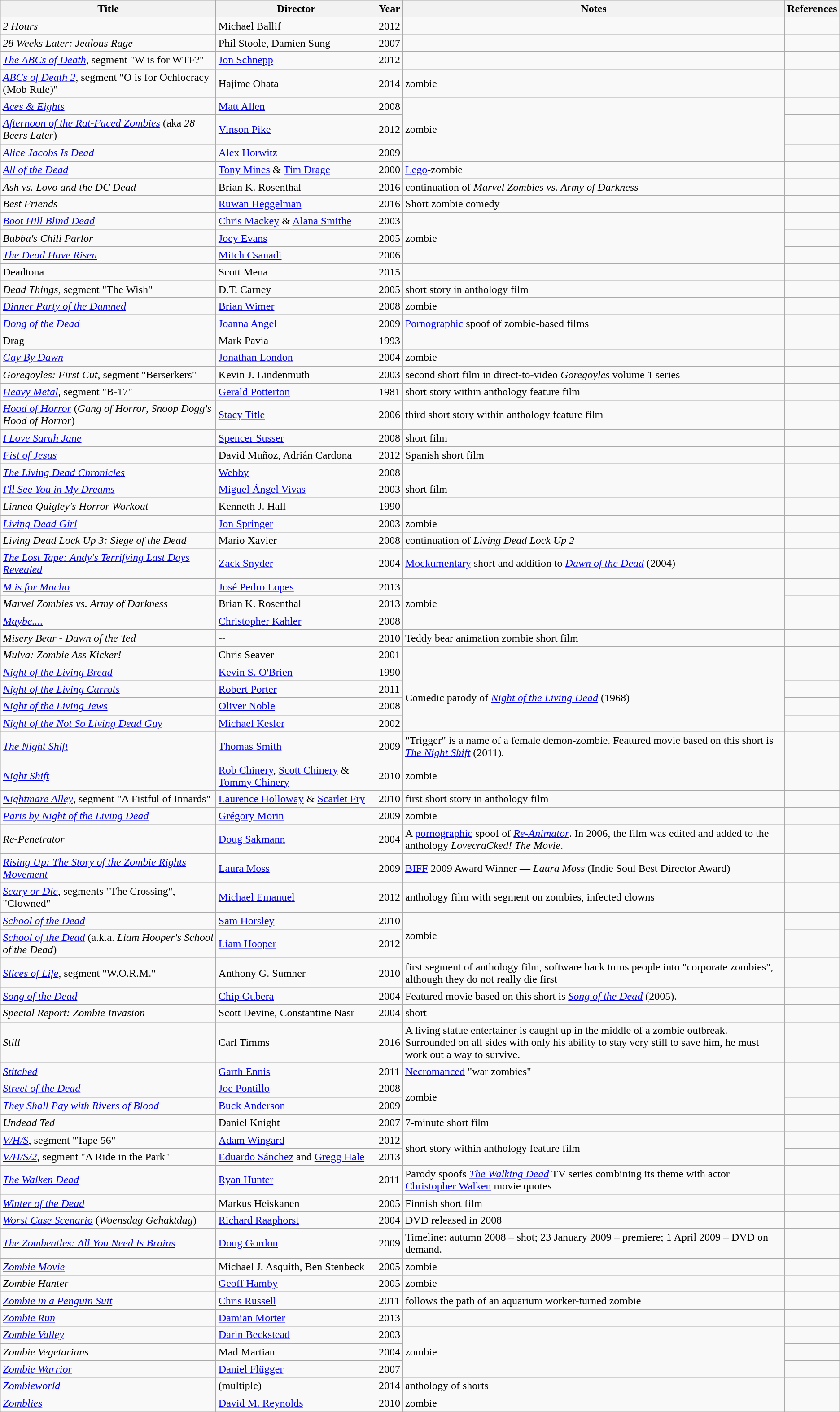<table class="wikitable sortable" style="clear: both">
<tr>
<th>Title</th>
<th>Director</th>
<th>Year</th>
<th>Notes</th>
<th>References</th>
</tr>
<tr>
<td><em>2 Hours</em></td>
<td>Michael Ballif</td>
<td>2012</td>
<td></td>
<td></td>
</tr>
<tr>
<td><em>28 Weeks Later: Jealous Rage</em></td>
<td>Phil Stoole, Damien Sung</td>
<td>2007</td>
<td></td>
<td></td>
</tr>
<tr>
<td><em><a href='#'>The ABCs of Death</a></em>, segment "W is for WTF?"</td>
<td><a href='#'>Jon Schnepp</a></td>
<td>2012</td>
<td></td>
<td></td>
</tr>
<tr>
<td><em><a href='#'>ABCs of Death 2</a>,</em> segment "O is for Ochlocracy (Mob Rule)"</td>
<td>Hajime Ohata</td>
<td>2014</td>
<td>zombie</td>
<td></td>
</tr>
<tr>
<td><em><a href='#'>Aces & Eights</a></em></td>
<td><a href='#'>Matt Allen</a></td>
<td>2008</td>
<td rowspan="3">zombie</td>
<td></td>
</tr>
<tr>
<td><em><a href='#'>Afternoon of the Rat-Faced Zombies</a></em> (aka <em>28 Beers Later</em>)</td>
<td><a href='#'>Vinson Pike</a></td>
<td>2012</td>
<td></td>
</tr>
<tr>
<td><em><a href='#'>Alice Jacobs Is Dead</a></em></td>
<td><a href='#'>Alex Horwitz</a></td>
<td>2009</td>
<td></td>
</tr>
<tr>
<td><em><a href='#'>All of the Dead</a></em></td>
<td><a href='#'>Tony Mines</a> & <a href='#'>Tim Drage</a></td>
<td>2000</td>
<td><a href='#'>Lego</a>-zombie</td>
<td></td>
</tr>
<tr>
<td><em>Ash vs. Lovo and the DC Dead</em></td>
<td>Brian K. Rosenthal</td>
<td>2016</td>
<td>continuation of <em>Marvel Zombies vs. Army of Darkness</em></td>
<td></td>
</tr>
<tr>
<td><em>Best Friends</em></td>
<td><a href='#'>Ruwan Heggelman</a></td>
<td>2016</td>
<td>Short zombie comedy</td>
<td></td>
</tr>
<tr>
<td><em><a href='#'>Boot Hill Blind Dead</a></em></td>
<td><a href='#'>Chris Mackey</a> & <a href='#'>Alana Smithe</a></td>
<td>2003</td>
<td rowspan="3">zombie</td>
<td></td>
</tr>
<tr>
<td><em>Bubba's Chili Parlor</em></td>
<td><a href='#'>Joey Evans</a></td>
<td>2005</td>
<td></td>
</tr>
<tr>
<td><em><a href='#'>The Dead Have Risen</a></em></td>
<td><a href='#'>Mitch Csanadi</a></td>
<td>2006</td>
<td></td>
</tr>
<tr>
<td>Deadtona</td>
<td>Scott Mena</td>
<td>2015</td>
<td></td>
<td></td>
</tr>
<tr>
<td><em>Dead Things</em>, segment "The Wish"</td>
<td>D.T. Carney</td>
<td>2005</td>
<td>short story in anthology film</td>
<td></td>
</tr>
<tr>
<td><em><a href='#'>Dinner Party of the Damned</a></em></td>
<td><a href='#'>Brian Wimer</a></td>
<td>2008</td>
<td>zombie</td>
<td></td>
</tr>
<tr>
<td><em><a href='#'>Dong of the Dead</a></em></td>
<td><a href='#'>Joanna Angel</a></td>
<td>2009</td>
<td><a href='#'>Pornographic</a> spoof of zombie-based films</td>
<td></td>
</tr>
<tr>
<td>Drag</td>
<td>Mark Pavia</td>
<td>1993</td>
<td></td>
<td></td>
</tr>
<tr>
<td><em><a href='#'>Gay By Dawn</a></em></td>
<td><a href='#'>Jonathan London</a></td>
<td>2004</td>
<td>zombie</td>
<td></td>
</tr>
<tr>
<td><em>Goregoyles: First Cut</em>, segment "Berserkers"</td>
<td>Kevin J. Lindenmuth</td>
<td>2003</td>
<td>second short film in direct-to-video <em>Goregoyles</em> volume 1 series</td>
<td></td>
</tr>
<tr>
<td><em><a href='#'>Heavy Metal</a></em>, segment "B-17"</td>
<td><a href='#'>Gerald Potterton</a></td>
<td>1981</td>
<td>short story within anthology feature film</td>
<td></td>
</tr>
<tr>
<td><em><a href='#'>Hood of Horror</a></em> (<em>Gang of Horror</em>, <em>Snoop Dogg's Hood of Horror</em>)</td>
<td><a href='#'>Stacy Title</a></td>
<td>2006</td>
<td>third short story within anthology feature film</td>
<td></td>
</tr>
<tr>
<td><em><a href='#'>I Love Sarah Jane</a></em></td>
<td><a href='#'>Spencer Susser</a></td>
<td>2008</td>
<td>short film </td>
<td></td>
</tr>
<tr>
<td><em><a href='#'>Fist of Jesus</a></em></td>
<td>David Muñoz, Adrián Cardona</td>
<td>2012</td>
<td>Spanish short film </td>
<td></td>
</tr>
<tr>
<td><em><a href='#'>The Living Dead Chronicles</a></em></td>
<td><a href='#'>Webby</a></td>
<td>2008</td>
<td></td>
<td></td>
</tr>
<tr>
<td><em><a href='#'>I'll See You in My Dreams</a></em></td>
<td><a href='#'>Miguel Ángel Vivas</a></td>
<td>2003</td>
<td>short film </td>
<td></td>
</tr>
<tr>
<td><em>Linnea Quigley's Horror Workout</em></td>
<td>Kenneth J. Hall</td>
<td>1990</td>
<td></td>
<td></td>
</tr>
<tr>
<td><em><a href='#'>Living Dead Girl</a></em></td>
<td><a href='#'>Jon Springer</a></td>
<td>2003</td>
<td>zombie</td>
<td></td>
</tr>
<tr>
<td><em>Living Dead Lock Up 3: Siege of the Dead</em></td>
<td>Mario Xavier</td>
<td>2008</td>
<td>continuation of <em>Living Dead Lock Up 2</em></td>
<td></td>
</tr>
<tr>
<td><em><a href='#'>The Lost Tape: Andy's Terrifying Last Days Revealed</a></em></td>
<td><a href='#'>Zack Snyder</a></td>
<td>2004</td>
<td><a href='#'>Mockumentary</a> short and addition to <em><a href='#'>Dawn of the Dead</a></em> (2004)</td>
<td></td>
</tr>
<tr>
<td><em><a href='#'>M is for Macho</a></em></td>
<td><a href='#'>José Pedro Lopes</a></td>
<td>2013</td>
<td rowspan="3">zombie</td>
<td></td>
</tr>
<tr>
<td><em>Marvel Zombies vs. Army of Darkness</em></td>
<td>Brian K. Rosenthal</td>
<td>2013</td>
<td></td>
</tr>
<tr>
<td><em><a href='#'>Maybe....</a></em></td>
<td><a href='#'>Christopher Kahler</a></td>
<td>2008</td>
<td></td>
</tr>
<tr>
<td><em>Misery Bear - Dawn of the Ted</em></td>
<td>--</td>
<td>2010</td>
<td>Teddy bear animation zombie short film</td>
<td></td>
</tr>
<tr>
<td><em>Mulva: Zombie Ass Kicker!</em></td>
<td>Chris Seaver</td>
<td>2001</td>
<td></td>
<td> </td>
</tr>
<tr>
<td><em><a href='#'>Night of the Living Bread</a></em></td>
<td><a href='#'>Kevin S. O'Brien</a></td>
<td>1990</td>
<td rowspan="4">Comedic parody of <em><a href='#'>Night of the Living Dead</a></em> (1968)</td>
<td></td>
</tr>
<tr>
<td><em><a href='#'>Night of the Living Carrots</a></em></td>
<td><a href='#'>Robert Porter</a></td>
<td>2011</td>
<td></td>
</tr>
<tr>
<td><em><a href='#'>Night of the Living Jews</a></em></td>
<td><a href='#'>Oliver Noble</a></td>
<td>2008</td>
<td></td>
</tr>
<tr>
<td><em><a href='#'>Night of the Not So Living Dead Guy</a></em></td>
<td><a href='#'>Michael Kesler</a></td>
<td>2002</td>
<td></td>
</tr>
<tr>
<td><em><a href='#'>The Night Shift</a></em></td>
<td><a href='#'>Thomas Smith</a></td>
<td>2009</td>
<td>"Trigger" is a name of a female demon-zombie. Featured movie based on this short is <em><a href='#'>The Night Shift</a></em> (2011).</td>
<td></td>
</tr>
<tr>
<td><em><a href='#'>Night Shift</a></em></td>
<td><a href='#'>Rob Chinery</a>, <a href='#'>Scott Chinery</a> & <a href='#'>Tommy Chinery</a></td>
<td>2010</td>
<td>zombie</td>
<td></td>
</tr>
<tr>
<td><em><a href='#'>Nightmare Alley</a></em>, segment "A Fistful of Innards"</td>
<td><a href='#'>Laurence Holloway</a> & <a href='#'>Scarlet Fry</a></td>
<td>2010</td>
<td>first short story in anthology film</td>
<td></td>
</tr>
<tr>
<td><em><a href='#'>Paris by Night of the Living Dead</a></em></td>
<td><a href='#'>Grégory Morin</a></td>
<td>2009</td>
<td>zombie</td>
<td></td>
</tr>
<tr>
<td><em>Re-Penetrator</em></td>
<td><a href='#'>Doug Sakmann</a></td>
<td>2004</td>
<td>A <a href='#'>pornographic</a> spoof of <em><a href='#'>Re-Animator</a></em>. In 2006, the film was edited and added to the anthology <em>LovecraCked! The Movie</em>.</td>
<td></td>
</tr>
<tr>
<td><em><a href='#'>Rising Up: The Story of the Zombie Rights Movement</a></em></td>
<td><a href='#'>Laura Moss</a></td>
<td>2009</td>
<td><a href='#'>BIFF</a> 2009 Award Winner — <em>Laura Moss</em> (Indie Soul Best Director Award)</td>
<td></td>
</tr>
<tr>
<td><em><a href='#'>Scary or Die</a></em>, segments "The Crossing", "Clowned"</td>
<td><a href='#'>Michael Emanuel</a></td>
<td>2012</td>
<td>anthology film with segment on zombies, infected clowns</td>
<td></td>
</tr>
<tr>
<td><em><a href='#'>School of the Dead</a></em></td>
<td><a href='#'>Sam Horsley</a></td>
<td>2010</td>
<td rowspan="2">zombie</td>
<td></td>
</tr>
<tr>
<td><em><a href='#'>School of the Dead</a></em> (a.k.a. <em>Liam Hooper's School of the Dead</em>)</td>
<td><a href='#'>Liam Hooper</a></td>
<td>2012</td>
<td></td>
</tr>
<tr>
<td><em><a href='#'>Slices of Life</a></em>, segment "W.O.R.M."</td>
<td>Anthony G. Sumner</td>
<td>2010</td>
<td>first segment of anthology film, software hack turns people into "corporate zombies", although they do not really die first</td>
<td></td>
</tr>
<tr>
<td><em><a href='#'>Song of the Dead</a></em></td>
<td><a href='#'>Chip Gubera</a></td>
<td>2004</td>
<td>Featured movie based on this short is <em><a href='#'>Song of the Dead</a></em> (2005).</td>
<td></td>
</tr>
<tr>
<td><em>Special Report: Zombie Invasion</em></td>
<td>Scott Devine, Constantine Nasr</td>
<td>2004</td>
<td>short</td>
<td></td>
</tr>
<tr>
<td><em>Still</em></td>
<td>Carl Timms</td>
<td>2016</td>
<td>A living statue entertainer is caught up in the middle of a zombie outbreak.<br>Surrounded on all sides with only his ability to stay very still to save him, he must work out a way to survive.</td>
<td></td>
</tr>
<tr>
<td><em><a href='#'>Stitched</a></em></td>
<td><a href='#'>Garth Ennis</a></td>
<td>2011</td>
<td><a href='#'>Necromanced</a> "war zombies"</td>
<td></td>
</tr>
<tr>
<td><em><a href='#'>Street of the Dead</a></em></td>
<td><a href='#'>Joe Pontillo</a></td>
<td>2008</td>
<td rowspan="2">zombie</td>
<td></td>
</tr>
<tr>
<td><em><a href='#'>They Shall Pay with Rivers of Blood</a></em></td>
<td><a href='#'>Buck Anderson</a></td>
<td>2009</td>
<td></td>
</tr>
<tr>
<td><em>Undead Ted</em></td>
<td>Daniel Knight</td>
<td>2007</td>
<td>7-minute short film</td>
<td></td>
</tr>
<tr>
<td><em><a href='#'>V/H/S</a></em>, segment "Tape 56"</td>
<td><a href='#'>Adam Wingard</a></td>
<td>2012</td>
<td rowspan="2">short story within anthology feature film</td>
<td></td>
</tr>
<tr>
<td><em><a href='#'>V/H/S/2</a></em>, segment "A Ride in the Park"</td>
<td><a href='#'>Eduardo Sánchez</a> and <a href='#'>Gregg Hale</a></td>
<td>2013</td>
<td></td>
</tr>
<tr>
<td><em><a href='#'>The Walken Dead</a></em></td>
<td><a href='#'>Ryan Hunter</a></td>
<td>2011</td>
<td>Parody spoofs <em><a href='#'>The Walking Dead</a></em> TV series combining its theme with actor <a href='#'>Christopher Walken</a> movie quotes</td>
<td></td>
</tr>
<tr>
<td><em><a href='#'>Winter of the Dead</a></em></td>
<td>Markus Heiskanen</td>
<td>2005</td>
<td>Finnish short film</td>
<td></td>
</tr>
<tr>
<td><em><a href='#'>Worst Case Scenario</a></em> (<em>Woensdag Gehaktdag</em>)</td>
<td><a href='#'>Richard Raaphorst</a></td>
<td>2004</td>
<td>DVD released in 2008</td>
<td></td>
</tr>
<tr>
<td><em><a href='#'>The Zombeatles: All You Need Is Brains</a></em></td>
<td><a href='#'>Doug Gordon</a></td>
<td>2009</td>
<td>Timeline: autumn 2008 – shot; 23 January 2009 – premiere; 1 April 2009 – DVD on demand.</td>
<td></td>
</tr>
<tr>
<td><em><a href='#'>Zombie Movie</a></em></td>
<td>Michael J. Asquith, Ben Stenbeck</td>
<td>2005</td>
<td>zombie</td>
<td></td>
</tr>
<tr>
<td><em>Zombie Hunter</em></td>
<td><a href='#'>Geoff Hamby</a></td>
<td>2005</td>
<td>zombie</td>
<td></td>
</tr>
<tr>
<td><em><a href='#'>Zombie in a Penguin Suit</a></em></td>
<td><a href='#'>Chris Russell</a></td>
<td>2011</td>
<td>follows the path of an aquarium worker-turned zombie</td>
<td></td>
</tr>
<tr>
<td><em><a href='#'>Zombie Run</a></em></td>
<td><a href='#'>Damian Morter</a></td>
<td>2013</td>
<td></td>
<td></td>
</tr>
<tr>
<td><em><a href='#'>Zombie Valley</a></em></td>
<td><a href='#'>Darin Beckstead</a></td>
<td>2003</td>
<td rowspan="3">zombie</td>
<td></td>
</tr>
<tr>
<td><em>Zombie Vegetarians</em></td>
<td>Mad Martian</td>
<td>2004</td>
<td></td>
</tr>
<tr>
<td><em><a href='#'>Zombie Warrior</a></em></td>
<td><a href='#'>Daniel Flügger</a></td>
<td>2007</td>
<td></td>
</tr>
<tr>
<td><em><a href='#'>Zombieworld</a></em></td>
<td>(multiple)</td>
<td>2014</td>
<td>anthology of shorts</td>
<td></td>
</tr>
<tr>
<td><em><a href='#'>Zomblies</a></em></td>
<td><a href='#'>David M. Reynolds</a></td>
<td>2010</td>
<td>zombie</td>
<td></td>
</tr>
</table>
